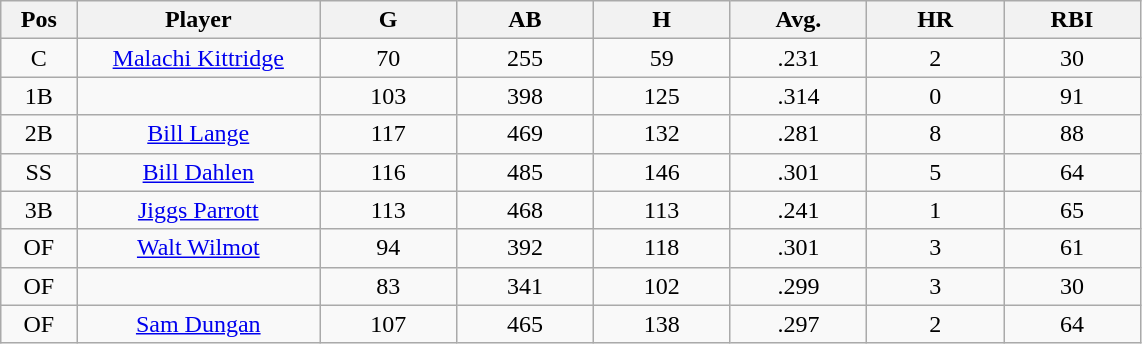<table class="wikitable sortable">
<tr>
<th bgcolor="#DDDDFF" width="5%">Pos</th>
<th bgcolor="#DDDDFF" width="16%">Player</th>
<th bgcolor="#DDDDFF" width="9%">G</th>
<th bgcolor="#DDDDFF" width="9%">AB</th>
<th bgcolor="#DDDDFF" width="9%">H</th>
<th bgcolor="#DDDDFF" width="9%">Avg.</th>
<th bgcolor="#DDDDFF" width="9%">HR</th>
<th bgcolor="#DDDDFF" width="9%">RBI</th>
</tr>
<tr align="center">
<td>C</td>
<td><a href='#'>Malachi Kittridge</a></td>
<td>70</td>
<td>255</td>
<td>59</td>
<td>.231</td>
<td>2</td>
<td>30</td>
</tr>
<tr align=center>
<td>1B</td>
<td></td>
<td>103</td>
<td>398</td>
<td>125</td>
<td>.314</td>
<td>0</td>
<td>91</td>
</tr>
<tr align="center">
<td>2B</td>
<td><a href='#'>Bill Lange</a></td>
<td>117</td>
<td>469</td>
<td>132</td>
<td>.281</td>
<td>8</td>
<td>88</td>
</tr>
<tr align=center>
<td>SS</td>
<td><a href='#'>Bill Dahlen</a></td>
<td>116</td>
<td>485</td>
<td>146</td>
<td>.301</td>
<td>5</td>
<td>64</td>
</tr>
<tr align=center>
<td>3B</td>
<td><a href='#'>Jiggs Parrott</a></td>
<td>113</td>
<td>468</td>
<td>113</td>
<td>.241</td>
<td>1</td>
<td>65</td>
</tr>
<tr align=center>
<td>OF</td>
<td><a href='#'>Walt Wilmot</a></td>
<td>94</td>
<td>392</td>
<td>118</td>
<td>.301</td>
<td>3</td>
<td>61</td>
</tr>
<tr align=center>
<td>OF</td>
<td></td>
<td>83</td>
<td>341</td>
<td>102</td>
<td>.299</td>
<td>3</td>
<td>30</td>
</tr>
<tr align="center">
<td>OF</td>
<td><a href='#'>Sam Dungan</a></td>
<td>107</td>
<td>465</td>
<td>138</td>
<td>.297</td>
<td>2</td>
<td>64</td>
</tr>
</table>
